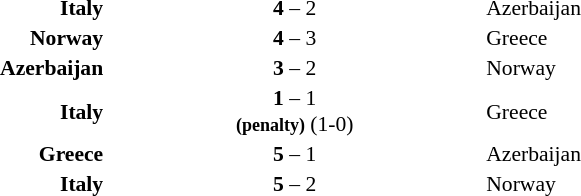<table width=100% cellspacing=1>
<tr>
<th width=40%></th>
<th width=20%></th>
<th width=40%></th>
<td></td>
</tr>
<tr style=font-size:90%>
<td align=right><strong>Italy</strong></td>
<td align=center><strong>4</strong> – 2</td>
<td>Azerbaijan</td>
</tr>
<tr style=font-size:90%>
<td align=right><strong>Norway</strong></td>
<td align=center><strong>4</strong> – 3</td>
<td>Greece</td>
</tr>
<tr style=font-size:90%>
<td align=right><strong>Azerbaijan</strong></td>
<td align=center><strong>3</strong> – 2</td>
<td>Norway</td>
</tr>
<tr style=font-size:90%>
<td align=right><strong>Italy</strong></td>
<td align=center><strong>1</strong> – 1<br><small><strong>(penalty)</strong></small> (1-0)</td>
<td>Greece</td>
</tr>
<tr style=font-size:90%>
<td align=right><strong>Greece</strong></td>
<td align=center><strong>5</strong> – 1</td>
<td>Azerbaijan</td>
</tr>
<tr style=font-size:90%>
<td align=right><strong>Italy</strong></td>
<td align=center><strong>5</strong> – 2</td>
<td>Norway</td>
</tr>
</table>
